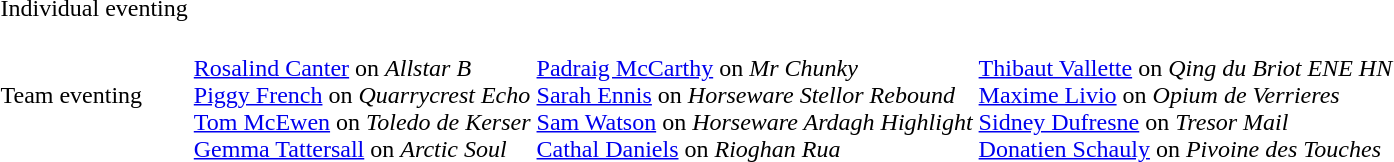<table>
<tr>
<td>Individual eventing<br></td>
<td></td>
<td></td>
<td></td>
</tr>
<tr>
<td>Team eventing<br></td>
<td><br><a href='#'>Rosalind Canter</a> on <em>Allstar B</em><br><a href='#'>Piggy French</a> on <em>Quarrycrest Echo</em><br><a href='#'>Tom McEwen</a> on <em>Toledo de Kerser</em><br><a href='#'>Gemma Tattersall</a> on <em>Arctic Soul</em></td>
<td><br><a href='#'>Padraig McCarthy</a> on <em>Mr Chunky</em><br><a href='#'>Sarah Ennis</a> on <em>Horseware Stellor Rebound</em><br><a href='#'>Sam Watson</a> on <em>Horseware Ardagh Highlight</em><br><a href='#'>Cathal Daniels</a> on <em>Rioghan Rua</em></td>
<td><br><a href='#'>Thibaut Vallette</a> on <em>Qing du Briot ENE HN</em><br><a href='#'>Maxime Livio</a> on <em>Opium de Verrieres</em><br><a href='#'>Sidney Dufresne</a> on <em>Tresor Mail</em><br><a href='#'>Donatien Schauly</a> on <em>Pivoine des Touches</em></td>
</tr>
</table>
